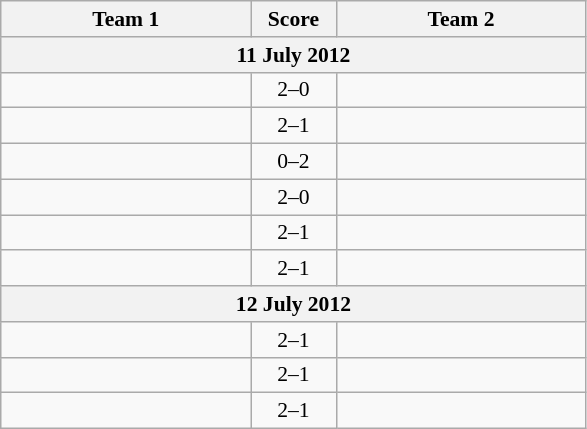<table class="wikitable" style="text-align: center; font-size:90% ">
<tr>
<th align="right" width="160">Team 1</th>
<th width="50">Score</th>
<th align="left" width="160">Team 2</th>
</tr>
<tr>
<th colspan=3>11 July 2012</th>
</tr>
<tr>
<td align=right><strong></strong></td>
<td align=center>2–0</td>
<td align=left></td>
</tr>
<tr>
<td align=right><strong></strong></td>
<td align=center>2–1</td>
<td align=left></td>
</tr>
<tr>
<td align=right></td>
<td align=center>0–2</td>
<td align=left><strong></strong></td>
</tr>
<tr>
<td align=right><strong></strong></td>
<td align=center>2–0</td>
<td align=left></td>
</tr>
<tr>
<td align=right><strong></strong></td>
<td align=center>2–1</td>
<td align=left></td>
</tr>
<tr>
<td align=right><strong></strong></td>
<td align=center>2–1</td>
<td align=left></td>
</tr>
<tr>
<th colspan=3>12 July 2012</th>
</tr>
<tr>
<td align=right><strong></strong></td>
<td align=center>2–1</td>
<td align=left></td>
</tr>
<tr>
<td align=right><strong></strong></td>
<td align=center>2–1</td>
<td align=left></td>
</tr>
<tr>
<td align=right><strong></strong></td>
<td align=center>2–1</td>
<td align=left></td>
</tr>
</table>
